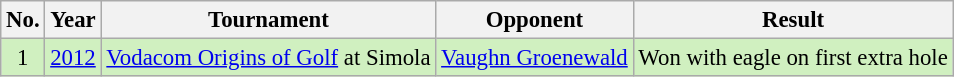<table class="wikitable" style="font-size:95%;">
<tr>
<th>No.</th>
<th>Year</th>
<th>Tournament</th>
<th>Opponent</th>
<th>Result</th>
</tr>
<tr style="background:#D0F0C0;">
<td align=center>1</td>
<td><a href='#'>2012</a></td>
<td><a href='#'>Vodacom Origins of Golf</a> at Simola</td>
<td> <a href='#'>Vaughn Groenewald</a></td>
<td>Won with eagle on first extra hole</td>
</tr>
</table>
